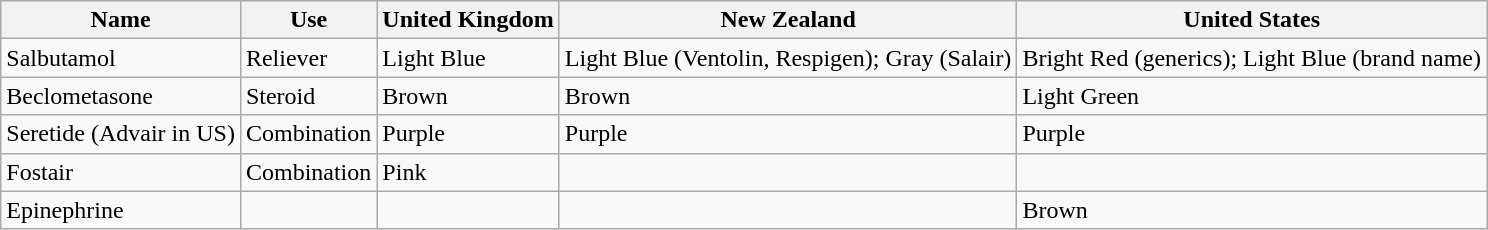<table class="wikitable">
<tr>
<th>Name</th>
<th>Use</th>
<th>United Kingdom</th>
<th>New Zealand</th>
<th>United States</th>
</tr>
<tr>
<td>Salbutamol</td>
<td>Reliever</td>
<td>Light Blue</td>
<td>Light Blue (Ventolin, Respigen); Gray (Salair)</td>
<td>Bright Red (generics); Light Blue (brand name)</td>
</tr>
<tr>
<td>Beclometasone</td>
<td>Steroid</td>
<td>Brown</td>
<td>Brown</td>
<td>Light Green</td>
</tr>
<tr>
<td>Seretide (Advair in US)</td>
<td>Combination</td>
<td>Purple</td>
<td>Purple</td>
<td>Purple</td>
</tr>
<tr>
<td>Fostair</td>
<td>Combination</td>
<td>Pink</td>
<td></td>
<td></td>
</tr>
<tr>
<td>Epinephrine</td>
<td></td>
<td></td>
<td></td>
<td>Brown</td>
</tr>
</table>
